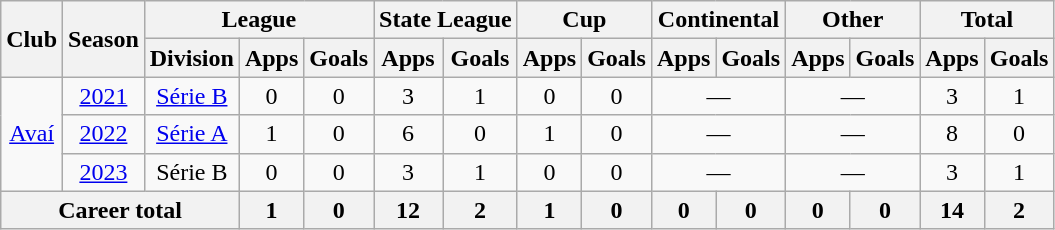<table class="wikitable" style="text-align: center;">
<tr>
<th rowspan="2">Club</th>
<th rowspan="2">Season</th>
<th colspan="3">League</th>
<th colspan="2">State League</th>
<th colspan="2">Cup</th>
<th colspan="2">Continental</th>
<th colspan="2">Other</th>
<th colspan="2">Total</th>
</tr>
<tr>
<th>Division</th>
<th>Apps</th>
<th>Goals</th>
<th>Apps</th>
<th>Goals</th>
<th>Apps</th>
<th>Goals</th>
<th>Apps</th>
<th>Goals</th>
<th>Apps</th>
<th>Goals</th>
<th>Apps</th>
<th>Goals</th>
</tr>
<tr>
<td rowspan="3"><a href='#'>Avaí</a></td>
<td><a href='#'>2021</a></td>
<td><a href='#'>Série B</a></td>
<td>0</td>
<td>0</td>
<td>3</td>
<td>1</td>
<td>0</td>
<td>0</td>
<td colspan="2">—</td>
<td colspan="2">—</td>
<td>3</td>
<td>1</td>
</tr>
<tr>
<td><a href='#'>2022</a></td>
<td><a href='#'>Série A</a></td>
<td>1</td>
<td>0</td>
<td>6</td>
<td>0</td>
<td>1</td>
<td>0</td>
<td colspan="2">—</td>
<td colspan="2">—</td>
<td>8</td>
<td>0</td>
</tr>
<tr>
<td><a href='#'>2023</a></td>
<td>Série B</td>
<td>0</td>
<td>0</td>
<td>3</td>
<td>1</td>
<td>0</td>
<td>0</td>
<td colspan="2">—</td>
<td colspan="2">—</td>
<td>3</td>
<td>1</td>
</tr>
<tr>
<th colspan="3">Career total</th>
<th>1</th>
<th>0</th>
<th>12</th>
<th>2</th>
<th>1</th>
<th>0</th>
<th>0</th>
<th>0</th>
<th>0</th>
<th>0</th>
<th>14</th>
<th>2</th>
</tr>
</table>
